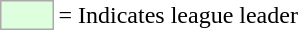<table>
<tr>
<td style="background:#DDFFDD; border:1px solid #aaa; width:2em;"></td>
<td>= Indicates league leader</td>
</tr>
</table>
